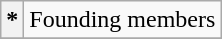<table class="wikitable">
<tr>
<th>*</th>
<td>Founding members</td>
</tr>
<tr>
</tr>
</table>
